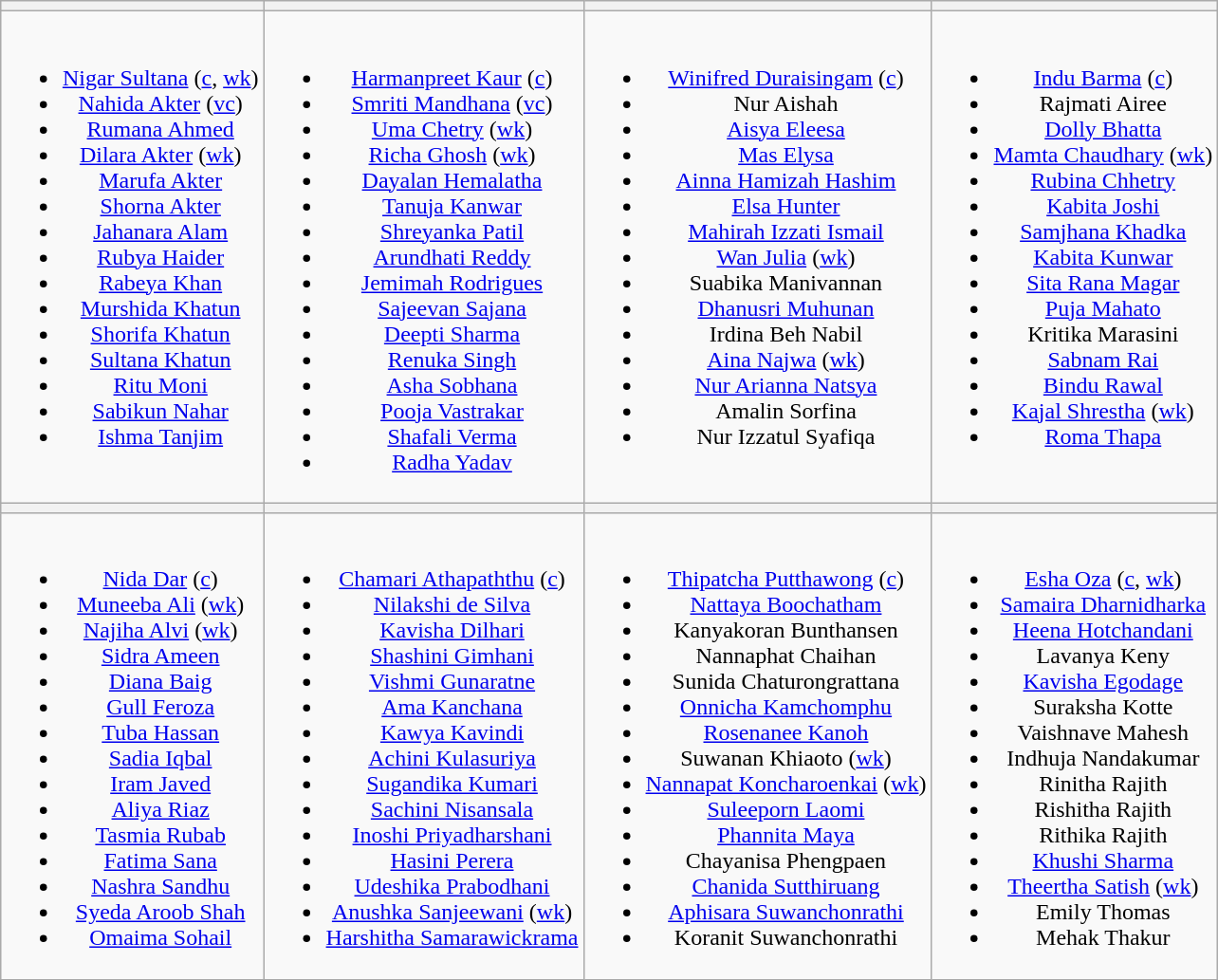<table class="wikitable" style="text-align:center; margin:auto">
<tr>
<th></th>
<th></th>
<th></th>
<th></th>
</tr>
<tr>
<td valign=top><br><ul><li><a href='#'>Nigar Sultana</a> (<a href='#'>c</a>, <a href='#'>wk</a>)</li><li><a href='#'>Nahida Akter</a> (<a href='#'>vc</a>)</li><li><a href='#'>Rumana Ahmed</a></li><li><a href='#'>Dilara Akter</a> (<a href='#'>wk</a>)</li><li><a href='#'>Marufa Akter</a></li><li><a href='#'>Shorna Akter</a></li><li><a href='#'>Jahanara Alam</a></li><li><a href='#'>Rubya Haider</a></li><li><a href='#'>Rabeya Khan</a></li><li><a href='#'>Murshida Khatun</a></li><li><a href='#'>Shorifa Khatun</a></li><li><a href='#'>Sultana Khatun</a></li><li><a href='#'>Ritu Moni</a></li><li><a href='#'>Sabikun Nahar</a></li><li><a href='#'>Ishma Tanjim</a></li></ul></td>
<td valign=top><br><ul><li><a href='#'>Harmanpreet Kaur</a> (<a href='#'>c</a>)</li><li><a href='#'>Smriti Mandhana</a> (<a href='#'>vc</a>)</li><li><a href='#'>Uma Chetry</a> (<a href='#'>wk</a>)</li><li><a href='#'>Richa Ghosh</a> (<a href='#'>wk</a>)</li><li><a href='#'>Dayalan Hemalatha</a></li><li><a href='#'>Tanuja Kanwar</a></li><li><a href='#'>Shreyanka Patil</a></li><li><a href='#'>Arundhati Reddy</a></li><li><a href='#'>Jemimah Rodrigues</a></li><li><a href='#'>Sajeevan Sajana</a></li><li><a href='#'>Deepti Sharma</a></li><li><a href='#'>Renuka Singh</a></li><li><a href='#'>Asha Sobhana</a></li><li><a href='#'>Pooja Vastrakar</a></li><li><a href='#'>Shafali Verma</a></li><li><a href='#'>Radha Yadav</a></li></ul></td>
<td valign=top><br><ul><li><a href='#'>Winifred Duraisingam</a> (<a href='#'>c</a>)</li><li>Nur Aishah</li><li><a href='#'>Aisya Eleesa</a></li><li><a href='#'>Mas Elysa</a></li><li><a href='#'>Ainna Hamizah Hashim</a></li><li><a href='#'>Elsa Hunter</a></li><li><a href='#'>Mahirah Izzati Ismail</a></li><li><a href='#'>Wan Julia</a> (<a href='#'>wk</a>)</li><li>Suabika Manivannan</li><li><a href='#'>Dhanusri Muhunan</a></li><li>Irdina Beh Nabil</li><li><a href='#'>Aina Najwa</a> (<a href='#'>wk</a>)</li><li><a href='#'>Nur Arianna Natsya</a></li><li>Amalin Sorfina</li><li>Nur Izzatul Syafiqa</li></ul></td>
<td valign=top><br><ul><li><a href='#'>Indu Barma</a> (<a href='#'>c</a>)</li><li>Rajmati Airee</li><li><a href='#'>Dolly Bhatta</a></li><li><a href='#'>Mamta Chaudhary</a> (<a href='#'>wk</a>)</li><li><a href='#'>Rubina Chhetry</a></li><li><a href='#'>Kabita Joshi</a></li><li><a href='#'>Samjhana Khadka</a></li><li><a href='#'>Kabita Kunwar</a></li><li><a href='#'>Sita Rana Magar</a></li><li><a href='#'>Puja Mahato</a></li><li>Kritika Marasini</li><li><a href='#'>Sabnam Rai</a></li><li><a href='#'>Bindu Rawal</a></li><li><a href='#'>Kajal Shrestha</a> (<a href='#'>wk</a>)</li><li><a href='#'>Roma Thapa</a></li></ul></td>
</tr>
<tr>
<th></th>
<th></th>
<th></th>
<th></th>
</tr>
<tr>
<td valign=top><br><ul><li><a href='#'>Nida Dar</a> (<a href='#'>c</a>)</li><li><a href='#'>Muneeba Ali</a> (<a href='#'>wk</a>)</li><li><a href='#'>Najiha Alvi</a> (<a href='#'>wk</a>)</li><li><a href='#'>Sidra Ameen</a></li><li><a href='#'>Diana Baig</a></li><li><a href='#'>Gull Feroza</a></li><li><a href='#'>Tuba Hassan</a></li><li><a href='#'>Sadia Iqbal</a></li><li><a href='#'>Iram Javed</a></li><li><a href='#'>Aliya Riaz</a></li><li><a href='#'>Tasmia Rubab</a></li><li><a href='#'>Fatima Sana</a></li><li><a href='#'>Nashra Sandhu</a></li><li><a href='#'>Syeda Aroob Shah</a></li><li><a href='#'>Omaima Sohail</a></li></ul></td>
<td valign=top><br><ul><li><a href='#'>Chamari Athapaththu</a> (<a href='#'>c</a>)</li><li><a href='#'>Nilakshi de Silva</a></li><li><a href='#'>Kavisha Dilhari</a></li><li><a href='#'>Shashini Gimhani</a></li><li><a href='#'>Vishmi Gunaratne</a></li><li><a href='#'>Ama Kanchana</a></li><li><a href='#'>Kawya Kavindi</a></li><li><a href='#'>Achini Kulasuriya</a></li><li><a href='#'>Sugandika Kumari</a></li><li><a href='#'>Sachini Nisansala</a></li><li><a href='#'>Inoshi Priyadharshani</a></li><li><a href='#'>Hasini Perera</a></li><li><a href='#'>Udeshika Prabodhani</a></li><li><a href='#'>Anushka Sanjeewani</a> (<a href='#'>wk</a>)</li><li><a href='#'>Harshitha Samarawickrama</a></li></ul></td>
<td valign=top><br><ul><li><a href='#'>Thipatcha Putthawong</a> (<a href='#'>c</a>)</li><li><a href='#'>Nattaya Boochatham</a></li><li>Kanyakoran Bunthansen</li><li>Nannaphat Chaihan</li><li>Sunida Chaturongrattana</li><li><a href='#'>Onnicha Kamchomphu</a></li><li><a href='#'>Rosenanee Kanoh</a></li><li>Suwanan Khiaoto (<a href='#'>wk</a>)</li><li><a href='#'>Nannapat Koncharoenkai</a> (<a href='#'>wk</a>)</li><li><a href='#'>Suleeporn Laomi</a></li><li><a href='#'>Phannita Maya</a></li><li>Chayanisa Phengpaen</li><li><a href='#'>Chanida Sutthiruang</a></li><li><a href='#'>Aphisara Suwanchonrathi</a></li><li>Koranit Suwanchonrathi</li></ul></td>
<td valign=top><br><ul><li><a href='#'>Esha Oza</a> (<a href='#'>c</a>, <a href='#'>wk</a>)</li><li><a href='#'>Samaira Dharnidharka</a></li><li><a href='#'>Heena Hotchandani</a></li><li>Lavanya Keny</li><li><a href='#'>Kavisha Egodage</a></li><li>Suraksha Kotte</li><li>Vaishnave Mahesh</li><li>Indhuja Nandakumar</li><li>Rinitha Rajith</li><li>Rishitha Rajith</li><li>Rithika Rajith</li><li><a href='#'>Khushi Sharma</a></li><li><a href='#'>Theertha Satish</a> (<a href='#'>wk</a>)</li><li>Emily Thomas</li><li>Mehak Thakur</li></ul></td>
</tr>
</table>
